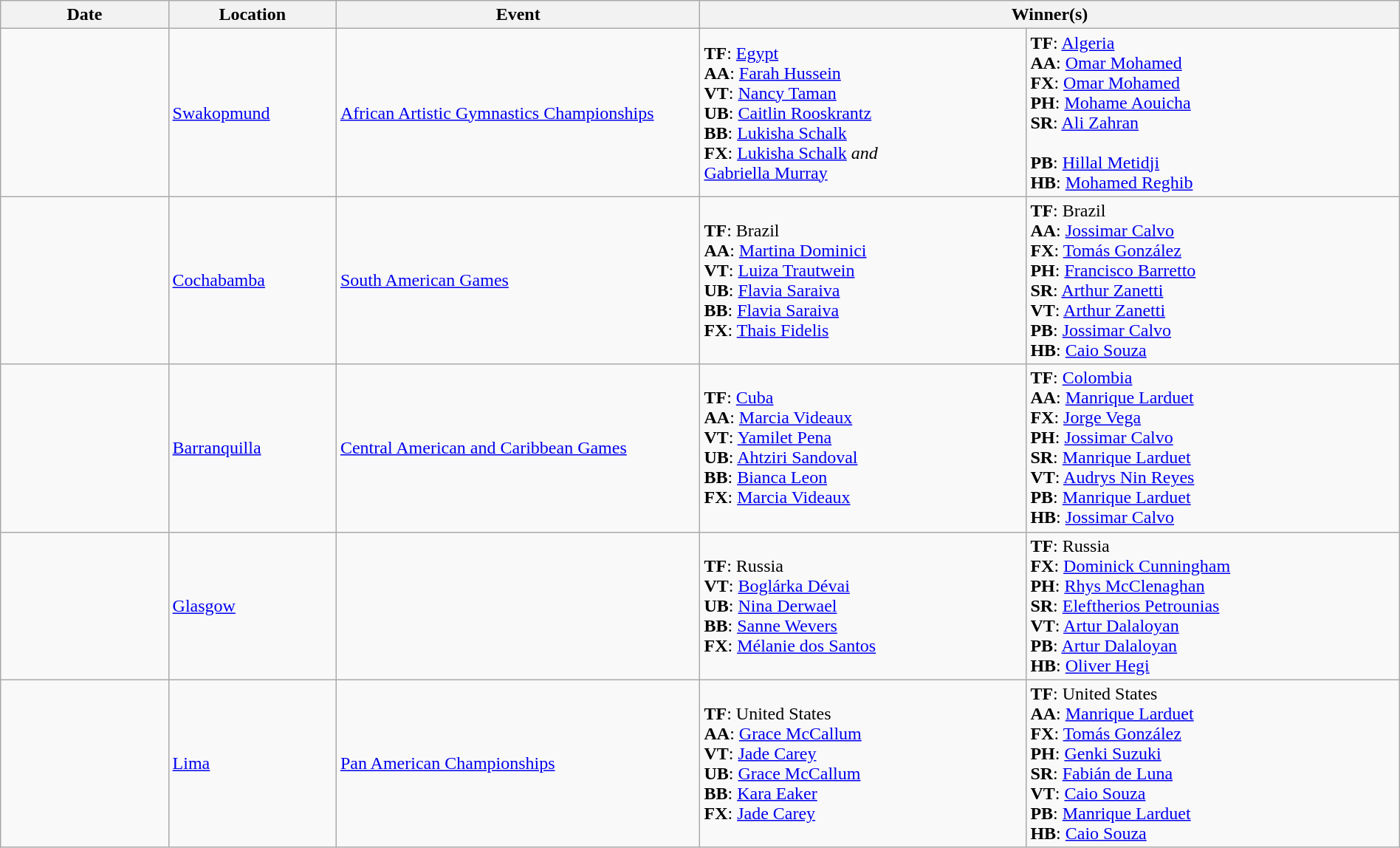<table style="width:100%;" class="wikitable sortable">
<tr>
<th style="text-align:center; width:12%;">Date</th>
<th style="text-align:center; width:12%;">Location</th>
<th style="text-align:center; width:26%;">Event</th>
<th style="text-align:center; width:50%;" colspan="2">Winner(s)</th>
</tr>
<tr>
<td></td>
<td> <a href='#'>Swakopmund</a></td>
<td><a href='#'>African Artistic Gymnastics Championships</a></td>
<td><strong>TF</strong>:  <a href='#'>Egypt</a><br><strong>AA</strong>:  <a href='#'>Farah Hussein</a><br><strong>VT</strong>:  <a href='#'>Nancy Taman</a><br><strong>UB</strong>:  <a href='#'>Caitlin Rooskrantz</a><br><strong>BB</strong>:  <a href='#'>Lukisha Schalk</a><br><strong>FX</strong>:  <a href='#'>Lukisha Schalk</a> <em>and</em><br> <a href='#'>Gabriella Murray</a></td>
<td><strong>TF</strong>:  <a href='#'>Algeria</a><br><strong>AA</strong>:  <a href='#'>Omar Mohamed</a><br><strong>FX</strong>:  <a href='#'>Omar Mohamed</a><br><strong>PH</strong>:  <a href='#'>Mohame Aouicha</a><br><strong>SR</strong>:  <a href='#'>Ali Zahran</a><br><br><strong>PB</strong>:  <a href='#'>Hillal Metidji</a><br><strong>HB</strong>:  <a href='#'>Mohamed Reghib</a></td>
</tr>
<tr>
<td></td>
<td> <a href='#'>Cochabamba</a></td>
<td><a href='#'>South American Games</a></td>
<td><strong>TF</strong>:  Brazil<br><strong>AA</strong>:  <a href='#'>Martina Dominici</a><br><strong>VT</strong>:  <a href='#'>Luiza Trautwein</a><br><strong>UB</strong>:  <a href='#'>Flavia Saraiva</a><br><strong>BB</strong>:  <a href='#'>Flavia Saraiva</a><br><strong>FX</strong>:  <a href='#'>Thais Fidelis</a></td>
<td><strong>TF</strong>:  Brazil<br><strong>AA</strong>:  <a href='#'>Jossimar Calvo</a><br><strong>FX</strong>:  <a href='#'>Tomás González</a> <br><strong>PH</strong>:  <a href='#'>Francisco Barretto</a> <br><strong>SR</strong>:  <a href='#'>Arthur Zanetti</a><br><strong>VT</strong>:  <a href='#'>Arthur Zanetti</a><br><strong>PB</strong>:  <a href='#'>Jossimar Calvo</a><br><strong>HB</strong>:  <a href='#'>Caio Souza</a></td>
</tr>
<tr>
<td></td>
<td> <a href='#'>Barranquilla</a></td>
<td><a href='#'>Central American and Caribbean Games</a></td>
<td><strong>TF</strong>:  <a href='#'>Cuba</a><br><strong>AA</strong>:  <a href='#'>Marcia Videaux</a><br><strong>VT</strong>:  <a href='#'>Yamilet Pena</a><br><strong>UB</strong>:  <a href='#'>Ahtziri Sandoval</a><br><strong>BB</strong>:  <a href='#'>Bianca Leon</a><br><strong>FX</strong>:  <a href='#'>Marcia Videaux</a></td>
<td><strong>TF</strong>:  <a href='#'>Colombia</a><br><strong>AA</strong>:  <a href='#'>Manrique Larduet</a><br><strong>FX</strong>:  <a href='#'>Jorge Vega</a><br><strong>PH</strong>:  <a href='#'>Jossimar Calvo</a><br><strong>SR</strong>:  <a href='#'>Manrique Larduet</a><br><strong>VT</strong>:  <a href='#'>Audrys Nin Reyes</a><br><strong>PB</strong>:  <a href='#'>Manrique Larduet</a><br><strong>HB</strong>:  <a href='#'>Jossimar Calvo</a></td>
</tr>
<tr>
<td></td>
<td> <a href='#'>Glasgow</a></td>
<td></td>
<td><strong>TF</strong>:  Russia <br><strong>VT</strong>:   <a href='#'>Boglárka Dévai</a><br><strong>UB</strong>:   <a href='#'>Nina Derwael</a><br><strong>BB</strong>:   <a href='#'>Sanne Wevers</a><br><strong>FX</strong>:  <a href='#'>Mélanie dos Santos</a></td>
<td><strong>TF</strong>:   Russia <br><strong>FX</strong>: <a href='#'>Dominick Cunningham</a> <br><strong>PH</strong>: <a href='#'>Rhys McClenaghan</a> <br><strong>SR</strong>: <a href='#'>Eleftherios Petrounias</a> <br><strong>VT</strong>: <a href='#'>Artur Dalaloyan</a> <br><strong>PB</strong>: <a href='#'>Artur Dalaloyan</a> <br><strong>HB</strong>: <a href='#'>Oliver Hegi</a></td>
</tr>
<tr>
<td></td>
<td> <a href='#'>Lima</a></td>
<td><a href='#'>Pan American Championships</a></td>
<td><strong>TF</strong>:   United States <br><strong>AA</strong>:   <a href='#'>Grace McCallum</a> <br><strong>VT</strong>:   <a href='#'>Jade Carey</a> <br><strong>UB</strong>:   <a href='#'>Grace McCallum</a> <br><strong>BB</strong>:   <a href='#'>Kara Eaker</a> <br><strong>FX</strong>:  <a href='#'>Jade Carey</a></td>
<td><strong>TF</strong>:  United States <br><strong>AA</strong>:  <a href='#'>Manrique Larduet</a> <br><strong>FX</strong>:  <a href='#'>Tomás González</a> <br><strong>PH</strong>:  <a href='#'>Genki Suzuki</a> <br><strong>SR</strong>:  <a href='#'>Fabián de Luna</a> <br><strong>VT</strong>:  <a href='#'>Caio Souza</a> <br><strong>PB</strong>:  <a href='#'>Manrique Larduet</a> <br><strong>HB</strong>:  <a href='#'>Caio Souza</a></td>
</tr>
</table>
